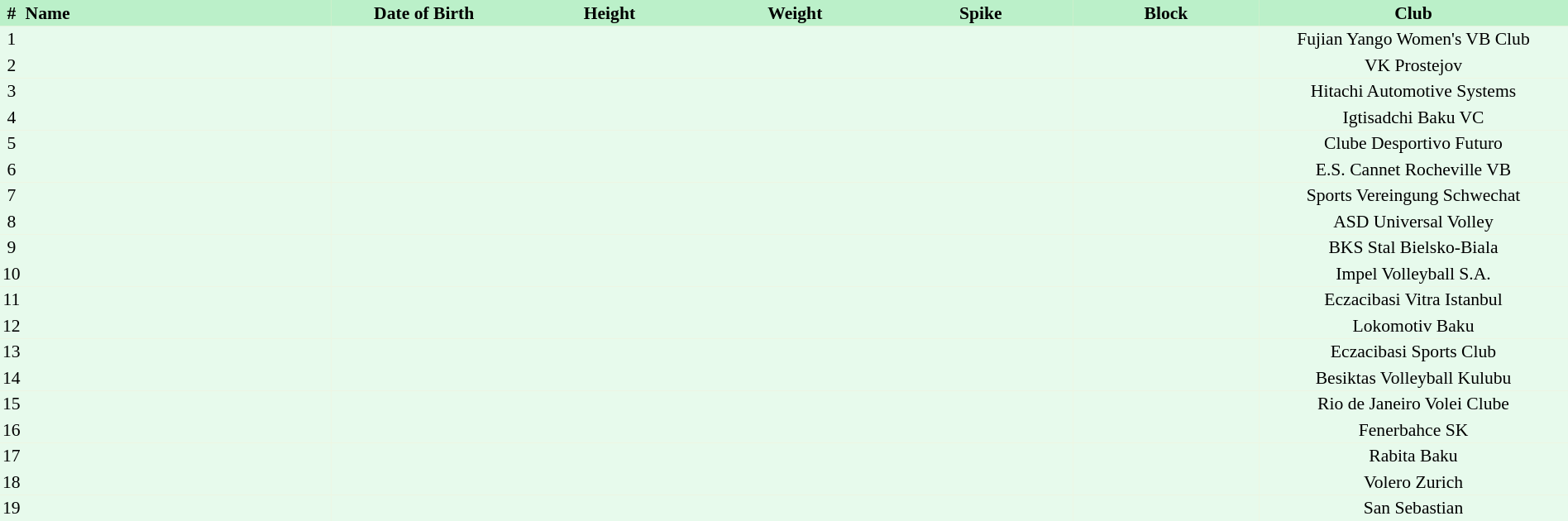<table border=0 cellpadding=2 cellspacing=0  |- bgcolor=#FFECCE style="text-align:center; font-size:90%; width:100%">
<tr bgcolor=#BBF0C9>
<th>#</th>
<th align=left width=20%>Name</th>
<th width=12%>Date of Birth</th>
<th width=12%>Height</th>
<th width=12%>Weight</th>
<th width=12%>Spike</th>
<th width=12%>Block</th>
<th width=20%>Club</th>
</tr>
<tr bgcolor=#E7FAEC>
<td>1</td>
<td align=left></td>
<td align=right></td>
<td></td>
<td></td>
<td></td>
<td></td>
<td>Fujian Yango Women's VB Club</td>
</tr>
<tr bgcolor=#E7FAEC>
<td>2</td>
<td align=left></td>
<td align=right></td>
<td></td>
<td></td>
<td></td>
<td></td>
<td>VK Prostejov</td>
</tr>
<tr bgcolor=#E7FAEC>
<td>3</td>
<td align=left></td>
<td align=right></td>
<td></td>
<td></td>
<td></td>
<td></td>
<td>Hitachi Automotive Systems</td>
</tr>
<tr bgcolor=#E7FAEC>
<td>4</td>
<td align=left></td>
<td align=right></td>
<td></td>
<td></td>
<td></td>
<td></td>
<td>Igtisadchi Baku VC</td>
</tr>
<tr bgcolor=#E7FAEC>
<td>5</td>
<td align=left></td>
<td align=right></td>
<td></td>
<td></td>
<td></td>
<td></td>
<td>Clube Desportivo Futuro</td>
</tr>
<tr bgcolor=#E7FAEC>
<td>6</td>
<td align=left></td>
<td align=right></td>
<td></td>
<td></td>
<td></td>
<td></td>
<td>E.S. Cannet Rocheville VB</td>
</tr>
<tr bgcolor=#E7FAEC>
<td>7</td>
<td align=left></td>
<td align=right></td>
<td></td>
<td></td>
<td></td>
<td></td>
<td>Sports Vereingung Schwechat</td>
</tr>
<tr bgcolor=#E7FAEC>
<td>8</td>
<td align=left></td>
<td align=right></td>
<td></td>
<td></td>
<td></td>
<td></td>
<td>ASD Universal Volley</td>
</tr>
<tr bgcolor=#E7FAEC>
<td>9</td>
<td align=left></td>
<td align=right></td>
<td></td>
<td></td>
<td></td>
<td></td>
<td>BKS Stal Bielsko-Biala</td>
</tr>
<tr bgcolor=#E7FAEC>
<td>10</td>
<td align=left></td>
<td align=right></td>
<td></td>
<td></td>
<td></td>
<td></td>
<td>Impel Volleyball S.A.</td>
</tr>
<tr bgcolor=#E7FAEC>
<td>11</td>
<td align=left></td>
<td align=right></td>
<td></td>
<td></td>
<td></td>
<td></td>
<td>Eczacibasi Vitra Istanbul</td>
</tr>
<tr bgcolor=#E7FAEC>
<td>12</td>
<td align=left></td>
<td align=right></td>
<td></td>
<td></td>
<td></td>
<td></td>
<td>Lokomotiv Baku</td>
</tr>
<tr bgcolor=#E7FAEC>
<td>13</td>
<td align=left></td>
<td align=right></td>
<td></td>
<td></td>
<td></td>
<td></td>
<td>Eczacibasi Sports Club</td>
</tr>
<tr bgcolor=#E7FAEC>
<td>14</td>
<td align=left></td>
<td align=right></td>
<td></td>
<td></td>
<td></td>
<td></td>
<td>Besiktas Volleyball Kulubu</td>
</tr>
<tr bgcolor=#E7FAEC>
<td>15</td>
<td align=left></td>
<td align=right></td>
<td></td>
<td></td>
<td></td>
<td></td>
<td>Rio de Janeiro Volei Clube</td>
</tr>
<tr bgcolor=#E7FAEC>
<td>16</td>
<td align=left></td>
<td align=right></td>
<td></td>
<td></td>
<td></td>
<td></td>
<td>Fenerbahce SK</td>
</tr>
<tr bgcolor=#E7FAEC>
<td>17</td>
<td align=left></td>
<td align=right></td>
<td></td>
<td></td>
<td></td>
<td></td>
<td>Rabita Baku</td>
</tr>
<tr bgcolor=#E7FAEC>
<td>18</td>
<td align=left></td>
<td align=right></td>
<td></td>
<td></td>
<td></td>
<td></td>
<td>Volero Zurich</td>
</tr>
<tr bgcolor=#E7FAEC>
<td>19</td>
<td align=left></td>
<td align=right></td>
<td></td>
<td></td>
<td></td>
<td></td>
<td>San Sebastian</td>
</tr>
</table>
